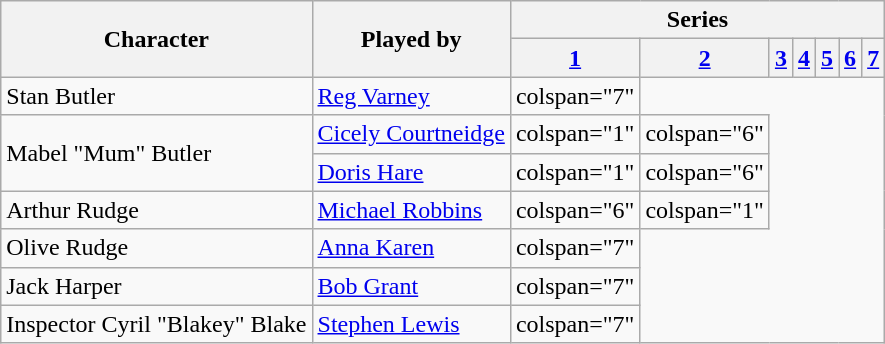<table class="wikitable planrowheaders">
<tr>
<th rowspan="2">Character</th>
<th rowspan="2">Played by</th>
<th colspan="7">Series</th>
</tr>
<tr>
<th><a href='#'>1</a></th>
<th><a href='#'>2</a></th>
<th><a href='#'>3</a></th>
<th><a href='#'>4</a></th>
<th><a href='#'>5</a></th>
<th><a href='#'>6</a></th>
<th><a href='#'>7</a></th>
</tr>
<tr>
<td>Stan Butler</td>
<td><a href='#'>Reg Varney</a></td>
<td>colspan="7" </td>
</tr>
<tr>
<td rowspan="2">Mabel "Mum" Butler</td>
<td><a href='#'>Cicely Courtneidge</a></td>
<td>colspan="1" </td>
<td>colspan="6" </td>
</tr>
<tr>
<td><a href='#'>Doris Hare</a></td>
<td>colspan="1" </td>
<td>colspan="6" </td>
</tr>
<tr>
<td>Arthur Rudge</td>
<td><a href='#'>Michael Robbins</a></td>
<td>colspan="6" </td>
<td>colspan="1" </td>
</tr>
<tr>
<td>Olive Rudge</td>
<td><a href='#'>Anna Karen</a></td>
<td>colspan="7" </td>
</tr>
<tr>
<td>Jack Harper</td>
<td><a href='#'>Bob Grant</a></td>
<td>colspan="7" </td>
</tr>
<tr>
<td>Inspector Cyril "Blakey" Blake</td>
<td><a href='#'>Stephen Lewis</a></td>
<td>colspan="7" </td>
</tr>
</table>
